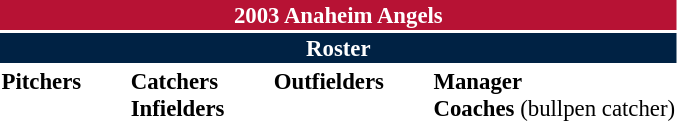<table class="toccolours" style="font-size: 95%;">
<tr>
<th colspan="10" style="background-color: #B71234; color: white; text-align: center;">2003 Anaheim Angels</th>
</tr>
<tr>
<td colspan="10" style="background-color:#002244; color: white; text-align: center;"><strong>Roster</strong></td>
</tr>
<tr>
<td valign="top"><strong>Pitchers</strong><br>

















</td>
<td width="25px"></td>
<td valign="top"><strong>Catchers</strong><br>


<strong>Infielders</strong>











</td>
<td width="25px"></td>
<td valign="top"><strong>Outfielders</strong><br>







</td>
<td width="25px"></td>
<td valign="top"><strong>Manager</strong><br>
<strong>Coaches</strong>




 (bullpen catcher)

</td>
</tr>
</table>
